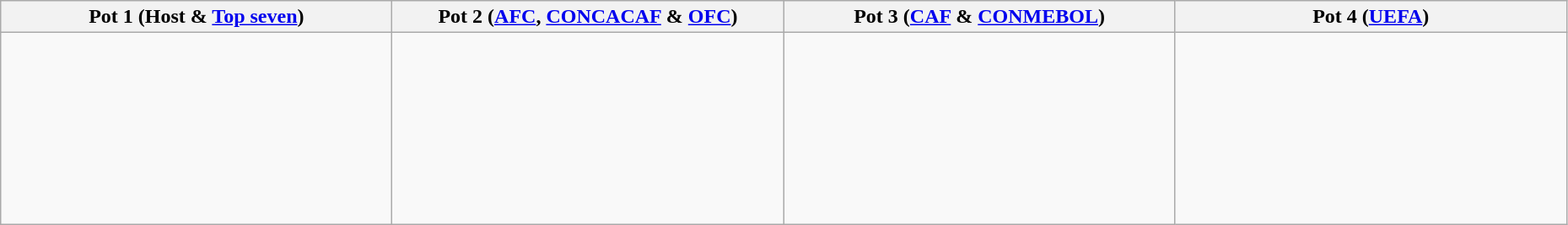<table class="wikitable" style="width:98%;">
<tr>
<th width=25%>Pot 1 (Host & <a href='#'>Top seven</a>)</th>
<th width=25%>Pot 2 (<a href='#'>AFC</a>, <a href='#'>CONCACAF</a> & <a href='#'>OFC</a>)</th>
<th width=25%>Pot 3 (<a href='#'>CAF</a> & <a href='#'>CONMEBOL</a>)</th>
<th width=25%>Pot 4 (<a href='#'>UEFA</a>)</th>
</tr>
<tr>
<td><br> <br>
 <br>
 <br>
 <br>
 <br>
 <br>
 <br>
</td>
<td><br> <br>
 <br>
 <br>
 <br>
 <br>
 <br>
 <br>
</td>
<td><br> <br>
 <br>
 <br>
 <br>
 <br>
 <br>
 <br>
</td>
<td><br> <br>
 <br>
 <br>
 <br>
 <br>
 <br>
 <br>
</td>
</tr>
</table>
